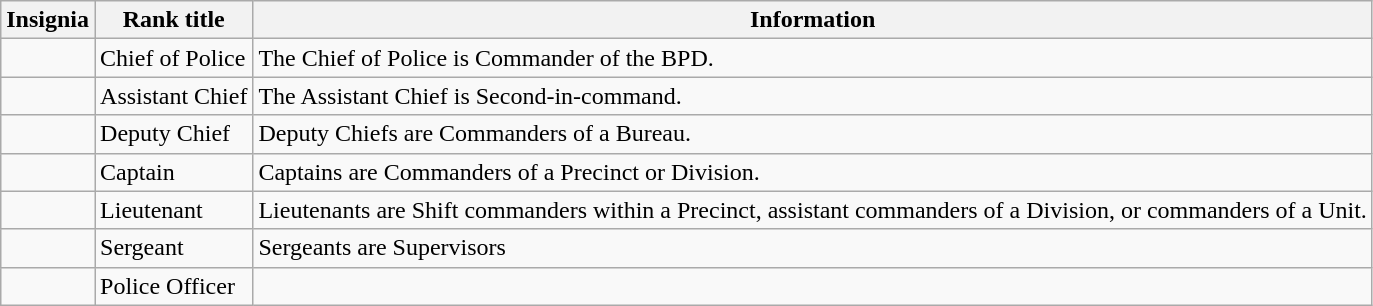<table class="wikitable">
<tr>
<th>Insignia</th>
<th>Rank title</th>
<th>Information</th>
</tr>
<tr>
<td></td>
<td>Chief of Police</td>
<td>The Chief of Police is Commander of the BPD.</td>
</tr>
<tr>
<td></td>
<td>Assistant Chief</td>
<td>The Assistant Chief is Second-in-command.</td>
</tr>
<tr>
<td></td>
<td>Deputy Chief</td>
<td>Deputy Chiefs are Commanders of a Bureau.</td>
</tr>
<tr>
<td></td>
<td>Captain</td>
<td>Captains are Commanders of a Precinct or Division.</td>
</tr>
<tr>
<td></td>
<td>Lieutenant</td>
<td>Lieutenants are Shift commanders within a Precinct, assistant commanders of a Division, or commanders of a Unit.</td>
</tr>
<tr>
<td></td>
<td>Sergeant</td>
<td>Sergeants are Supervisors</td>
</tr>
<tr>
<td></td>
<td>Police Officer</td>
<td></td>
</tr>
</table>
